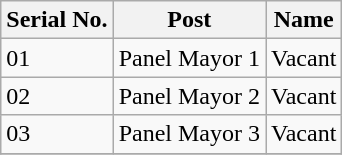<table class="wikitable sortable">
<tr>
<th>Serial No.</th>
<th>Post</th>
<th>Name</th>
</tr>
<tr>
<td>01</td>
<td>Panel Mayor 1</td>
<td>Vacant</td>
</tr>
<tr>
<td>02</td>
<td>Panel Mayor 2</td>
<td>Vacant</td>
</tr>
<tr>
<td>03</td>
<td>Panel Mayor 3</td>
<td>Vacant</td>
</tr>
<tr>
</tr>
</table>
